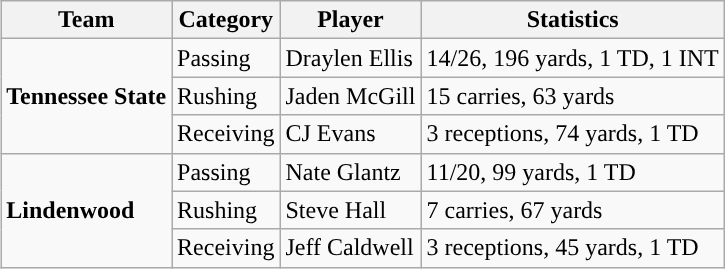<table class="wikitable" style="float: right;">
<tr>
<th>Team</th>
<th>Category</th>
<th>Player</th>
<th>Statistics</th>
</tr>
<tr>
<td rowspan=3><strong>Tennessee State</strong></td>
<td>Passing</td>
<td>Draylen Ellis</td>
<td>14/26, 196 yards, 1 TD, 1 INT</td>
</tr>
<tr>
<td>Rushing</td>
<td>Jaden McGill</td>
<td>15 carries, 63 yards</td>
</tr>
<tr>
<td>Receiving</td>
<td>CJ Evans</td>
<td>3 receptions, 74 yards, 1 TD</td>
</tr>
<tr>
<td rowspan=3><strong>Lindenwood</strong></td>
<td>Passing</td>
<td>Nate Glantz</td>
<td>11/20, 99 yards, 1 TD</td>
</tr>
<tr>
<td>Rushing</td>
<td>Steve Hall</td>
<td>7 carries, 67 yards</td>
</tr>
<tr>
<td>Receiving</td>
<td>Jeff Caldwell</td>
<td>3 receptions, 45 yards, 1 TD</td>
</tr>
</table>
